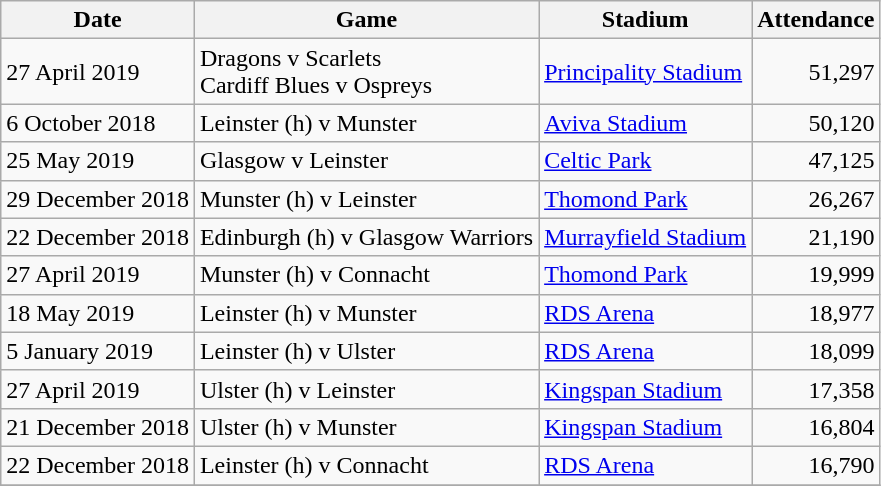<table class="wikitable sortable" style="text-align:left">
<tr>
<th>Date</th>
<th>Game</th>
<th>Stadium</th>
<th>Attendance</th>
</tr>
<tr>
<td>27 April 2019</td>
<td>Dragons v Scarlets<br>Cardiff Blues v Ospreys</td>
<td><a href='#'>Principality Stadium</a></td>
<td style="text-align:right">51,297</td>
</tr>
<tr>
<td>6 October 2018</td>
<td>Leinster (h) v Munster</td>
<td><a href='#'>Aviva Stadium</a></td>
<td style="text-align:right">50,120</td>
</tr>
<tr>
<td>25 May 2019</td>
<td>Glasgow v Leinster</td>
<td><a href='#'>Celtic Park</a></td>
<td style="text-align:right">47,125</td>
</tr>
<tr>
<td>29 December 2018</td>
<td>Munster (h) v Leinster</td>
<td><a href='#'>Thomond Park</a></td>
<td style="text-align:right">26,267</td>
</tr>
<tr>
<td>22 December 2018</td>
<td>Edinburgh (h) v Glasgow Warriors</td>
<td><a href='#'>Murrayfield Stadium</a></td>
<td style="text-align:right">21,190</td>
</tr>
<tr>
<td>27 April 2019</td>
<td>Munster (h) v Connacht</td>
<td><a href='#'>Thomond Park</a></td>
<td style="text-align:right">19,999</td>
</tr>
<tr>
<td>18 May 2019</td>
<td>Leinster (h) v Munster</td>
<td><a href='#'>RDS Arena</a></td>
<td style="text-align:right">18,977</td>
</tr>
<tr>
<td>5 January 2019</td>
<td>Leinster (h) v Ulster</td>
<td><a href='#'>RDS Arena</a></td>
<td style="text-align:right">18,099</td>
</tr>
<tr>
<td>27 April 2019</td>
<td>Ulster (h) v Leinster</td>
<td><a href='#'>Kingspan Stadium</a></td>
<td style="text-align:right">17,358</td>
</tr>
<tr>
<td>21 December 2018</td>
<td>Ulster (h) v Munster</td>
<td><a href='#'>Kingspan Stadium</a></td>
<td style="text-align:right">16,804</td>
</tr>
<tr>
<td>22 December 2018</td>
<td>Leinster (h) v Connacht</td>
<td><a href='#'>RDS Arena</a></td>
<td style="text-align:right">16,790</td>
</tr>
<tr>
</tr>
</table>
